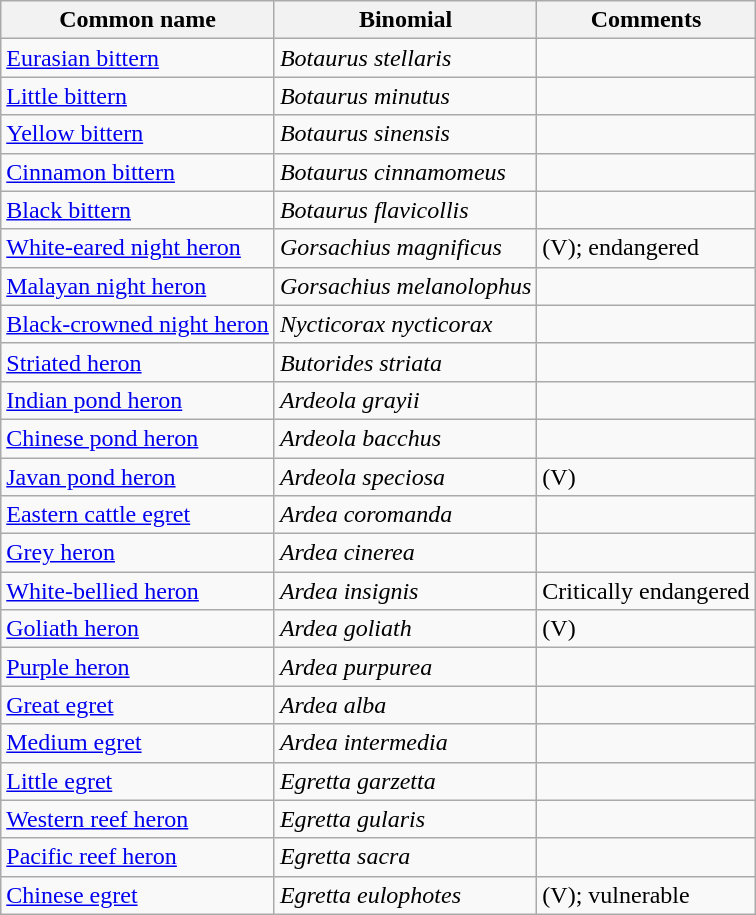<table class="wikitable">
<tr>
<th>Common name</th>
<th>Binomial</th>
<th>Comments</th>
</tr>
<tr>
<td><a href='#'>Eurasian bittern</a></td>
<td><em>Botaurus stellaris</em></td>
<td></td>
</tr>
<tr>
<td><a href='#'>Little bittern</a></td>
<td><em>Botaurus minutus</em></td>
<td></td>
</tr>
<tr>
<td><a href='#'>Yellow bittern</a></td>
<td><em>Botaurus sinensis</em></td>
<td></td>
</tr>
<tr>
<td><a href='#'>Cinnamon bittern</a></td>
<td><em>Botaurus cinnamomeus</em></td>
<td></td>
</tr>
<tr>
<td><a href='#'>Black bittern</a></td>
<td><em>Botaurus flavicollis</em></td>
<td></td>
</tr>
<tr>
<td><a href='#'>White-eared night heron</a></td>
<td><em>Gorsachius magnificus</em></td>
<td>(V); endangered</td>
</tr>
<tr>
<td><a href='#'>Malayan night heron</a></td>
<td><em>Gorsachius melanolophus</em></td>
<td></td>
</tr>
<tr>
<td><a href='#'>Black-crowned night heron</a></td>
<td><em>Nycticorax nycticorax</em></td>
<td></td>
</tr>
<tr>
<td><a href='#'>Striated heron</a></td>
<td><em>Butorides striata</em></td>
<td></td>
</tr>
<tr>
<td><a href='#'>Indian pond heron</a></td>
<td><em>Ardeola grayii</em></td>
<td></td>
</tr>
<tr>
<td><a href='#'>Chinese pond heron</a></td>
<td><em>Ardeola bacchus</em></td>
<td></td>
</tr>
<tr>
<td><a href='#'>Javan pond heron</a></td>
<td><em>Ardeola speciosa</em></td>
<td>(V)</td>
</tr>
<tr>
<td><a href='#'>Eastern cattle egret</a></td>
<td><em>Ardea coromanda</em></td>
<td></td>
</tr>
<tr>
<td><a href='#'>Grey heron</a></td>
<td><em>Ardea cinerea</em></td>
<td></td>
</tr>
<tr>
<td><a href='#'>White-bellied heron</a></td>
<td><em>Ardea insignis</em></td>
<td>Critically endangered</td>
</tr>
<tr>
<td><a href='#'>Goliath heron</a></td>
<td><em>Ardea goliath</em></td>
<td>(V)</td>
</tr>
<tr>
<td><a href='#'>Purple heron</a></td>
<td><em>Ardea purpurea</em></td>
<td></td>
</tr>
<tr>
<td><a href='#'>Great egret</a></td>
<td><em>Ardea alba</em></td>
<td></td>
</tr>
<tr>
<td><a href='#'>Medium egret</a></td>
<td><em>Ardea intermedia</em></td>
<td></td>
</tr>
<tr>
<td><a href='#'>Little egret</a></td>
<td><em>Egretta garzetta</em></td>
<td></td>
</tr>
<tr>
<td><a href='#'>Western reef heron</a></td>
<td><em>Egretta gularis</em></td>
<td></td>
</tr>
<tr>
<td><a href='#'>Pacific reef heron</a></td>
<td><em>Egretta sacra</em></td>
<td></td>
</tr>
<tr>
<td><a href='#'>Chinese egret</a></td>
<td><em>Egretta eulophotes</em></td>
<td>(V); vulnerable</td>
</tr>
</table>
